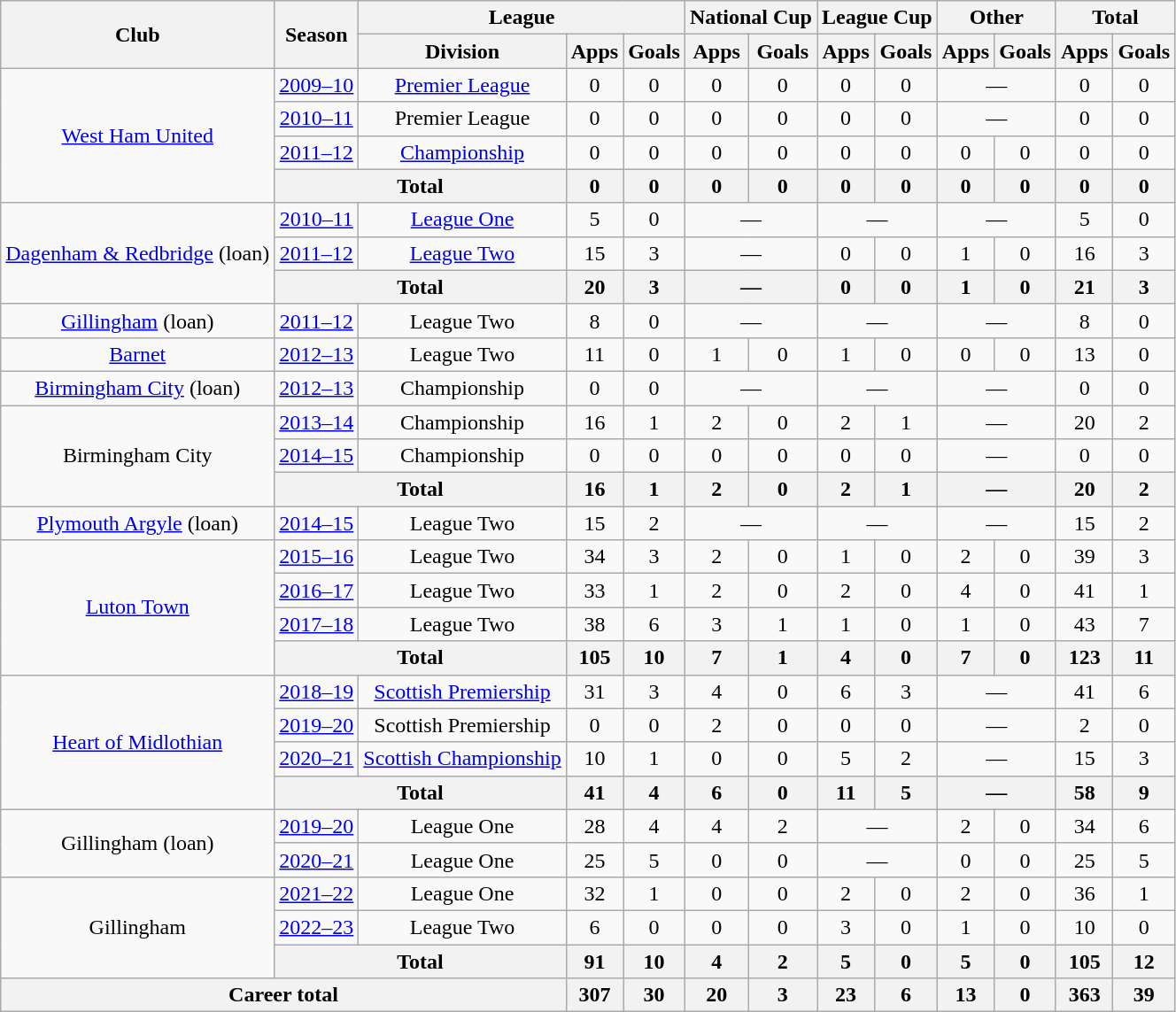<table class=wikitable style=text-align:center>
<tr>
<th rowspan=2>Club</th>
<th rowspan=2>Season</th>
<th colspan=3>League</th>
<th colspan=2>National Cup</th>
<th colspan=2>League Cup</th>
<th colspan=2>Other</th>
<th colspan=2>Total</th>
</tr>
<tr>
<th>Division</th>
<th>Apps</th>
<th>Goals</th>
<th>Apps</th>
<th>Goals</th>
<th>Apps</th>
<th>Goals</th>
<th>Apps</th>
<th>Goals</th>
<th>Apps</th>
<th>Goals</th>
</tr>
<tr>
<td rowspan=4><a href='#'>West Ham United</a></td>
<td><a href='#'>2009–10</a></td>
<td><a href='#'>Premier League</a></td>
<td>0</td>
<td>0</td>
<td>0</td>
<td>0</td>
<td>0</td>
<td>0</td>
<td colspan=2>—</td>
<td>0</td>
<td>0</td>
</tr>
<tr>
<td><a href='#'>2010–11</a></td>
<td>Premier League</td>
<td>0</td>
<td>0</td>
<td>0</td>
<td>0</td>
<td>0</td>
<td>0</td>
<td colspan=2>—</td>
<td>0</td>
<td>0</td>
</tr>
<tr>
<td><a href='#'>2011–12</a></td>
<td><a href='#'>Championship</a></td>
<td>0</td>
<td>0</td>
<td>0</td>
<td>0</td>
<td>0</td>
<td>0</td>
<td>0</td>
<td>0</td>
<td>0</td>
<td>0</td>
</tr>
<tr>
<th colspan=2>Total</th>
<th>0</th>
<th>0</th>
<th>0</th>
<th>0</th>
<th>0</th>
<th>0</th>
<th>0</th>
<th>0</th>
<th>0</th>
<th>0</th>
</tr>
<tr>
<td rowspan=3><a href='#'>Dagenham & Redbridge</a> (loan)</td>
<td><a href='#'>2010–11</a></td>
<td><a href='#'>League One</a></td>
<td>5</td>
<td>0</td>
<td colspan=2>—</td>
<td colspan=2>—</td>
<td colspan=2>—</td>
<td>5</td>
<td>0</td>
</tr>
<tr>
<td><a href='#'>2011–12</a></td>
<td><a href='#'>League Two</a></td>
<td>15</td>
<td>3</td>
<td colspan=2>—</td>
<td>0</td>
<td>0</td>
<td>1</td>
<td>0</td>
<td>16</td>
<td>3</td>
</tr>
<tr>
<th colspan=2>Total</th>
<th>20</th>
<th>3</th>
<th colspan=2>—</th>
<th>0</th>
<th>0</th>
<th>1</th>
<th>0</th>
<th>21</th>
<th>3</th>
</tr>
<tr>
<td><a href='#'>Gillingham</a> (loan)</td>
<td><a href='#'>2011–12</a></td>
<td>League Two</td>
<td>8</td>
<td>0</td>
<td colspan=2>—</td>
<td colspan=2>—</td>
<td colspan=2>—</td>
<td>8</td>
<td>0</td>
</tr>
<tr>
<td><a href='#'>Barnet</a></td>
<td><a href='#'>2012–13</a></td>
<td>League Two</td>
<td>11</td>
<td>0</td>
<td>1</td>
<td>0</td>
<td>1</td>
<td>0</td>
<td>0</td>
<td>0</td>
<td>13</td>
<td>0</td>
</tr>
<tr>
<td><a href='#'>Birmingham City</a> (loan)</td>
<td><a href='#'>2012–13</a></td>
<td>Championship</td>
<td>0</td>
<td>0</td>
<td colspan=2>—</td>
<td colspan=2>—</td>
<td colspan=2>—</td>
<td>0</td>
<td>0</td>
</tr>
<tr>
<td rowspan=3>Birmingham City</td>
<td><a href='#'>2013–14</a></td>
<td>Championship</td>
<td>16</td>
<td>1</td>
<td>2</td>
<td>0</td>
<td>2</td>
<td>1</td>
<td colspan=2>—</td>
<td>20</td>
<td>2</td>
</tr>
<tr>
<td><a href='#'>2014–15</a></td>
<td>Championship</td>
<td>0</td>
<td>0</td>
<td>0</td>
<td>0</td>
<td>0</td>
<td>0</td>
<td colspan=2>—</td>
<td>0</td>
<td>0</td>
</tr>
<tr>
<th colspan=2>Total</th>
<th>16</th>
<th>1</th>
<th>2</th>
<th>0</th>
<th>2</th>
<th>1</th>
<th colspan=2>—</th>
<th>20</th>
<th>2</th>
</tr>
<tr>
<td><a href='#'>Plymouth Argyle</a> (loan)</td>
<td><a href='#'>2014–15</a></td>
<td>League Two</td>
<td>15</td>
<td>2</td>
<td colspan=2>—</td>
<td colspan=2>—</td>
<td colspan=2>—</td>
<td>15</td>
<td>2</td>
</tr>
<tr>
<td rowspan=4><a href='#'>Luton Town</a></td>
<td><a href='#'>2015–16</a></td>
<td>League Two</td>
<td>34</td>
<td>3</td>
<td>2</td>
<td>0</td>
<td>1</td>
<td>0</td>
<td>2</td>
<td>0</td>
<td>39</td>
<td>3</td>
</tr>
<tr>
<td><a href='#'>2016–17</a></td>
<td>League Two</td>
<td>33</td>
<td>1</td>
<td>2</td>
<td>0</td>
<td>2</td>
<td>0</td>
<td>4</td>
<td>0</td>
<td>41</td>
<td>1</td>
</tr>
<tr>
<td><a href='#'>2017–18</a></td>
<td>League Two</td>
<td>38</td>
<td>6</td>
<td>3</td>
<td>1</td>
<td>1</td>
<td>0</td>
<td>1</td>
<td>0</td>
<td>43</td>
<td>7</td>
</tr>
<tr>
<th colspan=2>Total</th>
<th>105</th>
<th>10</th>
<th>7</th>
<th>1</th>
<th>4</th>
<th>0</th>
<th>7</th>
<th>0</th>
<th>123</th>
<th>11</th>
</tr>
<tr>
<td rowspan=4><a href='#'>Heart of Midlothian</a></td>
<td><a href='#'>2018–19</a></td>
<td><a href='#'>Scottish Premiership</a></td>
<td>31</td>
<td>3</td>
<td>4</td>
<td>0</td>
<td>6</td>
<td>3</td>
<td colspan=2>—</td>
<td>41</td>
<td>6</td>
</tr>
<tr>
<td><a href='#'>2019–20</a></td>
<td>Scottish Premiership</td>
<td>0</td>
<td>0</td>
<td>2</td>
<td>0</td>
<td>0</td>
<td>0</td>
<td colspan=2>—</td>
<td>2</td>
<td>0</td>
</tr>
<tr>
<td><a href='#'>2020–21</a></td>
<td><a href='#'>Scottish Championship</a></td>
<td>10</td>
<td>1</td>
<td>0</td>
<td>0</td>
<td>5</td>
<td>2</td>
<td colspan=2>—</td>
<td>15</td>
<td>3</td>
</tr>
<tr>
<th colspan=2>Total</th>
<th>41</th>
<th>4</th>
<th>6</th>
<th>0</th>
<th>11</th>
<th>5</th>
<th colspan=2>—</th>
<th>58</th>
<th>9</th>
</tr>
<tr>
<td rowspan=2>Gillingham (loan)</td>
<td><a href='#'>2019–20</a></td>
<td>League One</td>
<td>28</td>
<td>4</td>
<td>4</td>
<td>2</td>
<td colspan=2>—</td>
<td>2</td>
<td>0</td>
<td>34</td>
<td>6</td>
</tr>
<tr>
<td><a href='#'>2020–21</a></td>
<td>League One</td>
<td>25</td>
<td>5</td>
<td>0</td>
<td>0</td>
<td colspan=2>—</td>
<td>0</td>
<td>0</td>
<td>25</td>
<td>5</td>
</tr>
<tr>
<td rowspan=3>Gillingham</td>
<td><a href='#'>2021–22</a></td>
<td>League One</td>
<td>32</td>
<td>1</td>
<td>0</td>
<td>0</td>
<td>2</td>
<td>0</td>
<td>2</td>
<td>0</td>
<td>36</td>
<td>1</td>
</tr>
<tr>
<td><a href='#'>2022–23</a></td>
<td>League Two</td>
<td>6</td>
<td>0</td>
<td>0</td>
<td>0</td>
<td>3</td>
<td>0</td>
<td>1</td>
<td>0</td>
<td>10</td>
<td>0</td>
</tr>
<tr>
<th colspan=2>Total</th>
<th>91</th>
<th>10</th>
<th>4</th>
<th>2</th>
<th>5</th>
<th>0</th>
<th>5</th>
<th>0</th>
<th>105</th>
<th>12</th>
</tr>
<tr>
<th colspan=3>Career total</th>
<th>307</th>
<th>30</th>
<th>20</th>
<th>3</th>
<th>23</th>
<th>6</th>
<th>13</th>
<th>0</th>
<th>363</th>
<th>39</th>
</tr>
</table>
